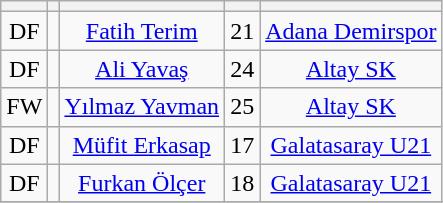<table class="wikitable sortable" style="text-align: center">
<tr>
<th></th>
<th></th>
<th></th>
<th></th>
<th></th>
</tr>
<tr>
<td>DF</td>
<td></td>
<td><a href='#'>Fatih Terim</a></td>
<td>21</td>
<td><a href='#'>Adana Demirspor</a></td>
</tr>
<tr>
<td>DF</td>
<td></td>
<td><a href='#'>Ali Yavaş</a></td>
<td>24</td>
<td><a href='#'>Altay SK</a></td>
</tr>
<tr>
<td>FW</td>
<td></td>
<td><a href='#'>Yılmaz Yavman</a></td>
<td>25</td>
<td><a href='#'>Altay SK</a></td>
</tr>
<tr>
<td>DF</td>
<td></td>
<td><a href='#'>Müfit Erkasap</a></td>
<td>17</td>
<td><a href='#'>Galatasaray U21</a></td>
</tr>
<tr>
<td>DF</td>
<td></td>
<td><a href='#'>Furkan Ölçer</a></td>
<td>18</td>
<td><a href='#'>Galatasaray U21</a></td>
</tr>
<tr>
</tr>
</table>
